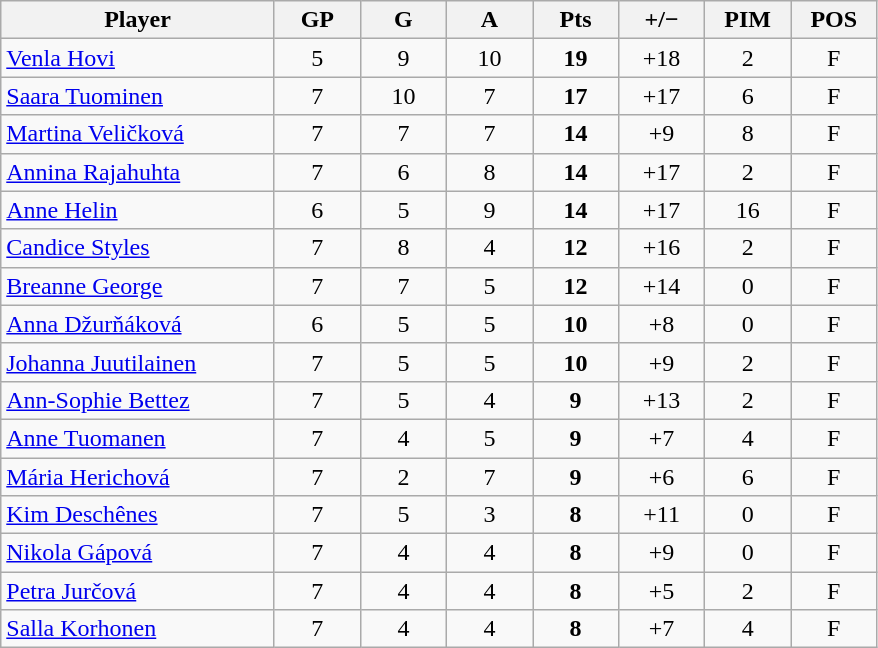<table class="wikitable sortable" style="text-align:center;">
<tr>
<th style="width:175px;">Player</th>
<th style="width:50px;">GP</th>
<th style="width:50px;">G</th>
<th style="width:50px;">A</th>
<th style="width:50px;">Pts</th>
<th style="width:50px;">+/−</th>
<th style="width:50px;">PIM</th>
<th style="width:50px;">POS</th>
</tr>
<tr>
<td style="text-align:left;"> <a href='#'>Venla Hovi</a></td>
<td>5</td>
<td>9</td>
<td>10</td>
<td><strong>19</strong></td>
<td>+18</td>
<td>2</td>
<td>F</td>
</tr>
<tr>
<td style="text-align:left;"> <a href='#'>Saara Tuominen</a></td>
<td>7</td>
<td>10</td>
<td>7</td>
<td><strong>17</strong></td>
<td>+17</td>
<td>6</td>
<td>F</td>
</tr>
<tr>
<td style="text-align:left;"> <a href='#'>Martina Veličková</a></td>
<td>7</td>
<td>7</td>
<td>7</td>
<td><strong>14</strong></td>
<td>+9</td>
<td>8</td>
<td>F</td>
</tr>
<tr>
<td style="text-align:left;"> <a href='#'>Annina Rajahuhta</a></td>
<td>7</td>
<td>6</td>
<td>8</td>
<td><strong>14</strong></td>
<td>+17</td>
<td>2</td>
<td>F</td>
</tr>
<tr>
<td style="text-align:left;"> <a href='#'>Anne Helin</a></td>
<td>6</td>
<td>5</td>
<td>9</td>
<td><strong>14</strong></td>
<td>+17</td>
<td>16</td>
<td>F</td>
</tr>
<tr>
<td style="text-align:left;"> <a href='#'>Candice Styles</a></td>
<td>7</td>
<td>8</td>
<td>4</td>
<td><strong>12</strong></td>
<td>+16</td>
<td>2</td>
<td>F</td>
</tr>
<tr>
<td style="text-align:left;"> <a href='#'>Breanne George</a></td>
<td>7</td>
<td>7</td>
<td>5</td>
<td><strong>12</strong></td>
<td>+14</td>
<td>0</td>
<td>F</td>
</tr>
<tr>
<td style="text-align:left;"> <a href='#'>Anna Džurňáková</a></td>
<td>6</td>
<td>5</td>
<td>5</td>
<td><strong>10</strong></td>
<td>+8</td>
<td>0</td>
<td>F</td>
</tr>
<tr>
<td style="text-align:left;"> <a href='#'>Johanna Juutilainen</a></td>
<td>7</td>
<td>5</td>
<td>5</td>
<td><strong>10</strong></td>
<td>+9</td>
<td>2</td>
<td>F</td>
</tr>
<tr>
<td style="text-align:left;"> <a href='#'>Ann-Sophie Bettez</a></td>
<td>7</td>
<td>5</td>
<td>4</td>
<td><strong>9</strong></td>
<td>+13</td>
<td>2</td>
<td>F</td>
</tr>
<tr>
<td style="text-align:left;"> <a href='#'>Anne Tuomanen</a></td>
<td>7</td>
<td>4</td>
<td>5</td>
<td><strong>9</strong></td>
<td>+7</td>
<td>4</td>
<td>F</td>
</tr>
<tr>
<td style="text-align:left;"> <a href='#'>Mária Herichová</a></td>
<td>7</td>
<td>2</td>
<td>7</td>
<td><strong>9</strong></td>
<td>+6</td>
<td>6</td>
<td>F</td>
</tr>
<tr>
<td style="text-align:left;"> <a href='#'>Kim Deschênes</a></td>
<td>7</td>
<td>5</td>
<td>3</td>
<td><strong>8</strong></td>
<td>+11</td>
<td>0</td>
<td>F</td>
</tr>
<tr>
<td style="text-align:left;"> <a href='#'>Nikola Gápová</a></td>
<td>7</td>
<td>4</td>
<td>4</td>
<td><strong>8</strong></td>
<td>+9</td>
<td>0</td>
<td>F</td>
</tr>
<tr>
<td style="text-align:left;"> <a href='#'>Petra Jurčová</a></td>
<td>7</td>
<td>4</td>
<td>4</td>
<td><strong>8</strong></td>
<td>+5</td>
<td>2</td>
<td>F</td>
</tr>
<tr>
<td style="text-align:left;"> <a href='#'>Salla Korhonen</a></td>
<td>7</td>
<td>4</td>
<td>4</td>
<td><strong>8</strong></td>
<td>+7</td>
<td>4</td>
<td>F</td>
</tr>
</table>
